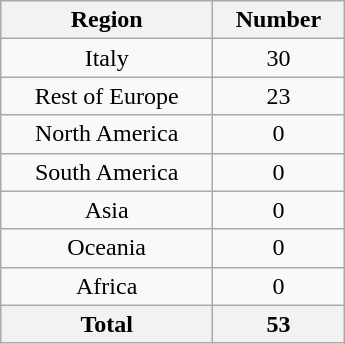<table class="wikitable sortable" style="width:230px; float:right; margin:0 1em;">
<tr>
<th scope="col">Region</th>
<th scope="col">Number</th>
</tr>
<tr>
<td style="text-align:center" scope="row">Italy</td>
<td style="text-align:center">30</td>
</tr>
<tr>
<td style="text-align:center" scope="row" data-sort-value="Europe, Rest of">Rest of Europe</td>
<td style="text-align:center">23</td>
</tr>
<tr>
<td style="text-align:center" scope="row" data-sort-value="America, North">North America</td>
<td style="text-align:center">0</td>
</tr>
<tr>
<td style="text-align:center" scope="row" data-sort-value="America, South">South America</td>
<td style="text-align:center">0</td>
</tr>
<tr>
<td style="text-align:center" scope="row">Asia</td>
<td style="text-align:center">0</td>
</tr>
<tr>
<td style="text-align:center" scope="row">Oceania</td>
<td style="text-align:center">0</td>
</tr>
<tr>
<td style="text-align:center" scope="row">Africa</td>
<td style="text-align:center">0</td>
</tr>
<tr>
<th scope="row">Total</th>
<th>53</th>
</tr>
</table>
